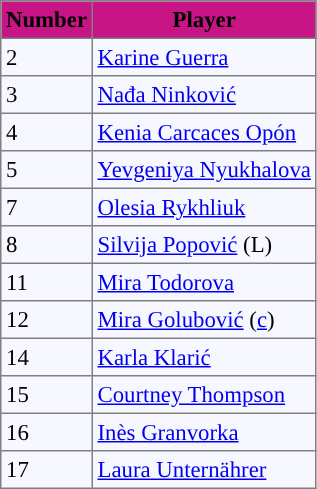<table cellpadding="3" cellspacing="0" border="1" style="background: #f7f8ff; font-size: 95%; border: gray solid 1px; border-collapse: collapse;">
<tr style="background: #c71585">
<td align=center><strong>Number</strong></td>
<td align=center><strong>Player</strong></td>
</tr>
<tr align=left>
<td>2</td>
<td> <a href='#'>Karine Guerra</a></td>
</tr>
<tr align="lef">
<td>3</td>
<td> <a href='#'>Nađa Ninković</a></td>
</tr>
<tr align="lef">
<td>4</td>
<td> <a href='#'>Kenia Carcaces Opón</a></td>
</tr>
<tr align=left>
<td>5</td>
<td> <a href='#'>Yevgeniya Nyukhalova</a></td>
</tr>
<tr align=left>
<td>7</td>
<td> <a href='#'>Olesia Rykhliuk</a></td>
</tr>
<tr align="lef">
<td>8</td>
<td> <a href='#'>Silvija Popović</a> (L)</td>
</tr>
<tr align="lef">
<td>11</td>
<td> <a href='#'>Mira Todorova</a></td>
</tr>
<tr align="lef">
<td>12</td>
<td> <a href='#'>Mira Golubović</a>  (<a href='#'>c</a>)</td>
</tr>
<tr align="lef">
<td>14</td>
<td> <a href='#'>Karla Klarić</a></td>
</tr>
<tr align="lef">
<td>15</td>
<td> <a href='#'>Courtney Thompson</a></td>
</tr>
<tr align="lef">
<td>16</td>
<td> <a href='#'>Inès Granvorka</a></td>
</tr>
<tr align="lef">
<td>17</td>
<td> <a href='#'>Laura Unternährer</a></td>
</tr>
</table>
